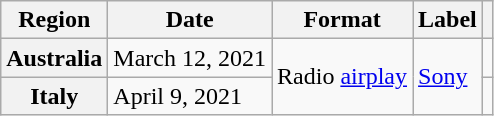<table class="wikitable plainrowheaders">
<tr>
<th scope="col">Region</th>
<th scope="col">Date</th>
<th scope="col">Format</th>
<th scope="col">Label</th>
<th scope="col"></th>
</tr>
<tr>
<th scope="row">Australia</th>
<td>March 12, 2021</td>
<td rowspan="2">Radio <a href='#'>airplay</a></td>
<td rowspan="2"><a href='#'>Sony</a></td>
<td style="text-align:center;"></td>
</tr>
<tr>
<th scope="row">Italy</th>
<td>April 9, 2021</td>
<td style="text-align:center;"></td>
</tr>
</table>
